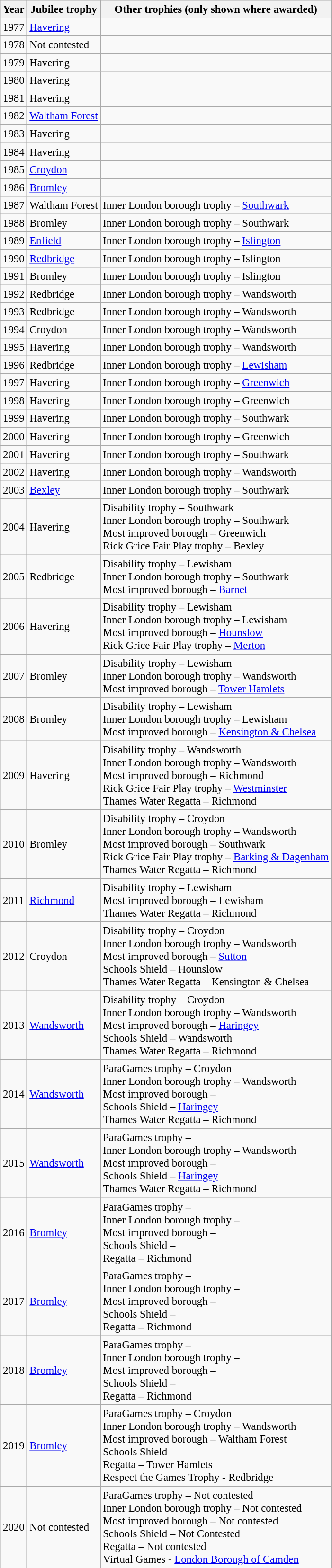<table class="wikitable" style="font-size:95%">
<tr>
<th>Year</th>
<th>Jubilee trophy</th>
<th>Other trophies (only shown where awarded)</th>
</tr>
<tr>
<td>1977</td>
<td><a href='#'>Havering</a></td>
<td></td>
</tr>
<tr>
<td>1978</td>
<td>Not contested</td>
<td></td>
</tr>
<tr>
<td>1979</td>
<td>Havering</td>
<td></td>
</tr>
<tr>
<td>1980</td>
<td>Havering</td>
<td></td>
</tr>
<tr>
<td>1981</td>
<td>Havering</td>
<td></td>
</tr>
<tr>
<td>1982</td>
<td><a href='#'>Waltham Forest</a></td>
<td></td>
</tr>
<tr>
<td>1983</td>
<td>Havering</td>
<td></td>
</tr>
<tr>
<td>1984</td>
<td>Havering</td>
<td></td>
</tr>
<tr>
<td>1985</td>
<td><a href='#'>Croydon</a></td>
<td></td>
</tr>
<tr>
<td>1986</td>
<td><a href='#'>Bromley</a></td>
<td></td>
</tr>
<tr>
<td>1987</td>
<td>Waltham Forest</td>
<td>Inner London borough trophy – <a href='#'>Southwark</a></td>
</tr>
<tr>
<td>1988</td>
<td>Bromley</td>
<td>Inner London borough trophy – Southwark</td>
</tr>
<tr>
<td>1989</td>
<td><a href='#'>Enfield</a></td>
<td>Inner London borough trophy – <a href='#'>Islington</a></td>
</tr>
<tr>
<td>1990</td>
<td><a href='#'>Redbridge</a></td>
<td>Inner London borough trophy – Islington</td>
</tr>
<tr>
<td>1991</td>
<td>Bromley</td>
<td>Inner London borough trophy – Islington</td>
</tr>
<tr>
<td>1992</td>
<td>Redbridge</td>
<td>Inner London borough trophy – Wandsworth</td>
</tr>
<tr>
<td>1993</td>
<td>Redbridge</td>
<td>Inner London borough trophy – Wandsworth</td>
</tr>
<tr>
<td>1994</td>
<td>Croydon</td>
<td>Inner London borough trophy – Wandsworth</td>
</tr>
<tr>
<td>1995</td>
<td>Havering</td>
<td>Inner London borough trophy – Wandsworth</td>
</tr>
<tr>
<td>1996</td>
<td>Redbridge</td>
<td>Inner London borough trophy – <a href='#'>Lewisham</a></td>
</tr>
<tr>
<td>1997</td>
<td>Havering</td>
<td>Inner London borough trophy – <a href='#'>Greenwich</a></td>
</tr>
<tr>
<td>1998</td>
<td>Havering</td>
<td>Inner London borough trophy – Greenwich</td>
</tr>
<tr>
<td>1999</td>
<td>Havering</td>
<td>Inner London borough trophy – Southwark</td>
</tr>
<tr>
<td>2000</td>
<td>Havering</td>
<td>Inner London borough trophy – Greenwich</td>
</tr>
<tr>
<td>2001</td>
<td>Havering</td>
<td>Inner London borough trophy – Southwark</td>
</tr>
<tr>
<td>2002</td>
<td>Havering</td>
<td>Inner London borough trophy – Wandsworth</td>
</tr>
<tr>
<td>2003</td>
<td><a href='#'>Bexley</a></td>
<td>Inner London borough trophy – Southwark</td>
</tr>
<tr>
<td>2004</td>
<td>Havering</td>
<td>Disability trophy – Southwark<br>Inner London borough trophy – Southwark<br>Most improved borough – Greenwich<br>Rick Grice Fair Play trophy – Bexley</td>
</tr>
<tr>
<td>2005</td>
<td>Redbridge</td>
<td>Disability trophy – Lewisham<br>Inner London borough trophy – Southwark<br>Most improved borough – <a href='#'>Barnet</a></td>
</tr>
<tr>
<td>2006</td>
<td>Havering</td>
<td>Disability trophy – Lewisham<br>Inner London borough trophy – Lewisham<br>Most improved borough – <a href='#'>Hounslow</a><br>Rick Grice Fair Play trophy – <a href='#'>Merton</a></td>
</tr>
<tr>
<td>2007</td>
<td>Bromley</td>
<td>Disability trophy – Lewisham<br>Inner London borough trophy – Wandsworth<br>Most improved borough – <a href='#'>Tower Hamlets</a></td>
</tr>
<tr>
<td>2008</td>
<td>Bromley</td>
<td>Disability trophy – Lewisham<br>Inner London borough trophy – Lewisham<br>Most improved borough – <a href='#'>Kensington & Chelsea</a></td>
</tr>
<tr>
<td>2009</td>
<td>Havering</td>
<td>Disability trophy – Wandsworth<br>Inner London borough trophy – Wandsworth<br>Most improved borough – Richmond<br>Rick Grice Fair Play trophy – <a href='#'>Westminster</a><br>Thames Water Regatta – Richmond</td>
</tr>
<tr>
<td>2010</td>
<td>Bromley</td>
<td>Disability trophy – Croydon<br>Inner London borough trophy – Wandsworth<br>Most improved borough – Southwark<br>Rick Grice Fair Play trophy – <a href='#'>Barking & Dagenham</a><br>Thames Water Regatta – Richmond</td>
</tr>
<tr>
<td>2011</td>
<td><a href='#'>Richmond</a></td>
<td>Disability trophy – Lewisham<br>Most improved borough – Lewisham<br>Thames Water Regatta – Richmond</td>
</tr>
<tr>
<td>2012</td>
<td>Croydon</td>
<td>Disability trophy – Croydon<br>Inner London borough trophy – Wandsworth<br>Most improved borough – <a href='#'>Sutton</a><br>Schools Shield – Hounslow<br>Thames Water Regatta – Kensington & Chelsea</td>
</tr>
<tr>
<td>2013</td>
<td><a href='#'>Wandsworth</a></td>
<td>Disability trophy – Croydon<br>Inner London borough trophy – Wandsworth<br>Most improved borough – <a href='#'>Haringey</a><br>Schools Shield – Wandsworth<br>Thames Water Regatta – Richmond</td>
</tr>
<tr>
<td>2014</td>
<td><a href='#'>Wandsworth</a></td>
<td>ParaGames trophy – Croydon<br>Inner London borough trophy – Wandsworth<br>Most improved borough –<br>Schools Shield – <a href='#'>Haringey</a><br>Thames Water Regatta – Richmond</td>
</tr>
<tr>
<td>2015</td>
<td><a href='#'>Wandsworth</a></td>
<td>ParaGames trophy –<br>Inner London borough trophy – Wandsworth<br>Most improved borough –<br>Schools Shield – <a href='#'>Haringey</a><br>Thames Water Regatta – Richmond</td>
</tr>
<tr>
<td>2016</td>
<td><a href='#'>Bromley</a></td>
<td>ParaGames trophy –<br>Inner London borough trophy –<br>Most improved borough –<br>Schools Shield –<br>Regatta – Richmond</td>
</tr>
<tr>
<td>2017</td>
<td><a href='#'>Bromley</a></td>
<td>ParaGames trophy –<br>Inner London borough trophy –<br>Most improved borough –<br>Schools Shield –<br>Regatta – Richmond</td>
</tr>
<tr>
<td>2018</td>
<td><a href='#'>Bromley</a></td>
<td>ParaGames trophy –<br>Inner London borough trophy –<br>Most improved borough –<br>Schools Shield –<br>Regatta – Richmond</td>
</tr>
<tr>
<td>2019</td>
<td><a href='#'>Bromley</a></td>
<td>ParaGames trophy – Croydon<br>Inner London borough trophy – Wandsworth<br>Most improved borough – Waltham Forest<br>Schools Shield –<br>Regatta – Tower Hamlets<br>Respect the Games Trophy - Redbridge</td>
</tr>
<tr>
<td>2020</td>
<td>Not contested</td>
<td>ParaGames trophy – Not contested<br>Inner London borough trophy – Not contested<br>Most improved borough – Not contested<br>Schools Shield – Not Contested<br>Regatta – Not contested<br>Virtual Games - <a href='#'>London Borough of Camden</a></td>
</tr>
</table>
